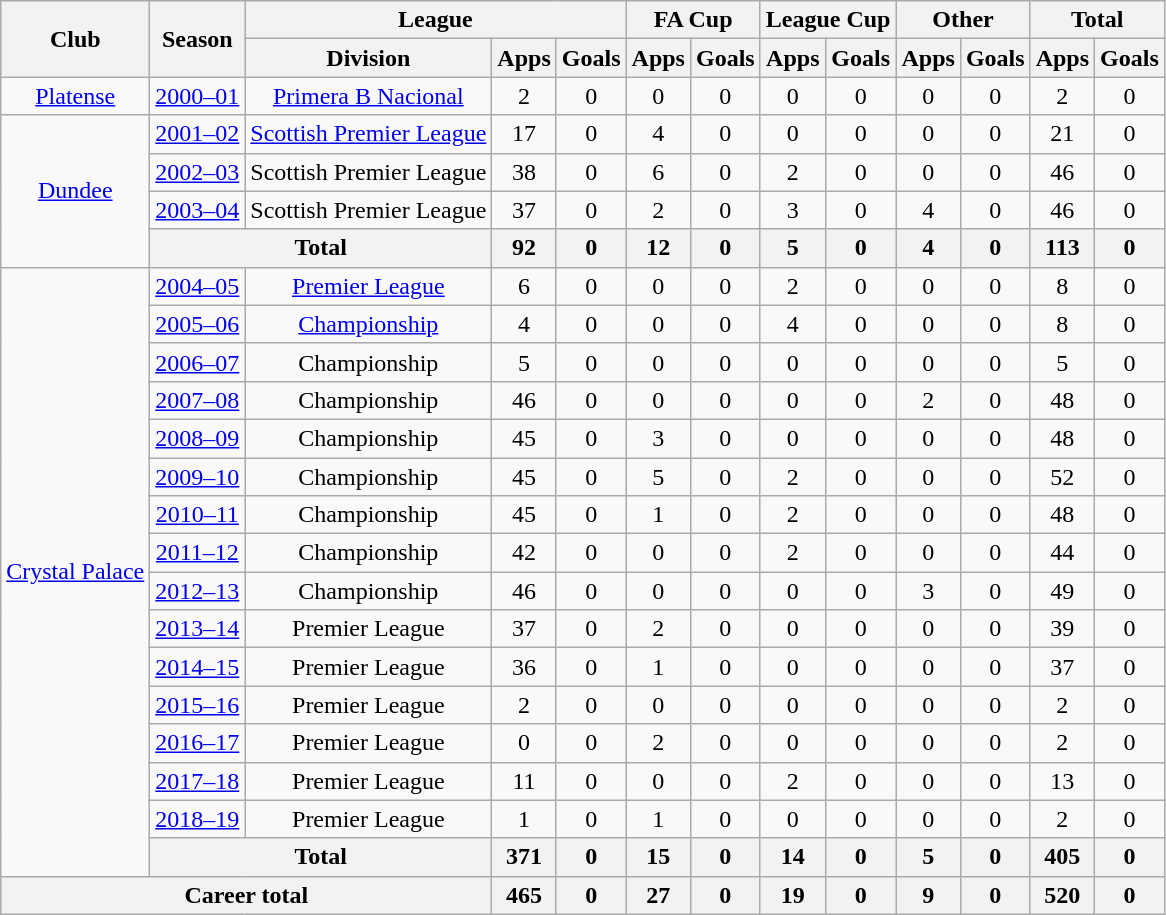<table class="wikitable" style="text-align:center">
<tr>
<th rowspan="2">Club</th>
<th rowspan="2">Season</th>
<th colspan="3">League</th>
<th colspan="2">FA Cup</th>
<th colspan="2">League Cup</th>
<th colspan="2">Other</th>
<th colspan="2">Total</th>
</tr>
<tr>
<th>Division</th>
<th>Apps</th>
<th>Goals</th>
<th>Apps</th>
<th>Goals</th>
<th>Apps</th>
<th>Goals</th>
<th>Apps</th>
<th>Goals</th>
<th>Apps</th>
<th>Goals</th>
</tr>
<tr>
<td><a href='#'>Platense</a></td>
<td><a href='#'>2000–01</a></td>
<td><a href='#'>Primera B Nacional</a></td>
<td>2</td>
<td>0</td>
<td>0</td>
<td>0</td>
<td>0</td>
<td>0</td>
<td>0</td>
<td>0</td>
<td>2</td>
<td>0</td>
</tr>
<tr>
<td rowspan="4"><a href='#'>Dundee</a></td>
<td><a href='#'>2001–02</a></td>
<td><a href='#'>Scottish Premier League</a></td>
<td>17</td>
<td>0</td>
<td>4</td>
<td>0</td>
<td>0</td>
<td>0</td>
<td>0</td>
<td>0</td>
<td>21</td>
<td>0</td>
</tr>
<tr>
<td><a href='#'>2002–03</a></td>
<td>Scottish Premier League</td>
<td>38</td>
<td>0</td>
<td>6</td>
<td>0</td>
<td>2</td>
<td>0</td>
<td>0</td>
<td>0</td>
<td>46</td>
<td>0</td>
</tr>
<tr>
<td><a href='#'>2003–04</a></td>
<td>Scottish Premier League</td>
<td>37</td>
<td>0</td>
<td>2</td>
<td>0</td>
<td>3</td>
<td>0</td>
<td>4</td>
<td>0</td>
<td>46</td>
<td>0</td>
</tr>
<tr>
<th colspan="2">Total</th>
<th>92</th>
<th>0</th>
<th>12</th>
<th>0</th>
<th>5</th>
<th>0</th>
<th>4</th>
<th>0</th>
<th>113</th>
<th>0</th>
</tr>
<tr>
<td rowspan="16"><a href='#'>Crystal Palace</a></td>
<td><a href='#'>2004–05</a></td>
<td><a href='#'>Premier League</a></td>
<td>6</td>
<td>0</td>
<td>0</td>
<td>0</td>
<td>2</td>
<td>0</td>
<td>0</td>
<td>0</td>
<td>8</td>
<td>0</td>
</tr>
<tr>
<td><a href='#'>2005–06</a></td>
<td><a href='#'>Championship</a></td>
<td>4</td>
<td>0</td>
<td>0</td>
<td>0</td>
<td>4</td>
<td>0</td>
<td>0</td>
<td>0</td>
<td>8</td>
<td>0</td>
</tr>
<tr>
<td><a href='#'>2006–07</a></td>
<td>Championship</td>
<td>5</td>
<td>0</td>
<td>0</td>
<td>0</td>
<td>0</td>
<td>0</td>
<td>0</td>
<td>0</td>
<td>5</td>
<td>0</td>
</tr>
<tr>
<td><a href='#'>2007–08</a></td>
<td>Championship</td>
<td>46</td>
<td>0</td>
<td>0</td>
<td>0</td>
<td>0</td>
<td>0</td>
<td>2</td>
<td>0</td>
<td>48</td>
<td>0</td>
</tr>
<tr>
<td><a href='#'>2008–09</a></td>
<td>Championship</td>
<td>45</td>
<td>0</td>
<td>3</td>
<td>0</td>
<td>0</td>
<td>0</td>
<td>0</td>
<td>0</td>
<td>48</td>
<td>0</td>
</tr>
<tr>
<td><a href='#'>2009–10</a></td>
<td>Championship</td>
<td>45</td>
<td>0</td>
<td>5</td>
<td>0</td>
<td>2</td>
<td>0</td>
<td>0</td>
<td>0</td>
<td>52</td>
<td>0</td>
</tr>
<tr>
<td><a href='#'>2010–11</a></td>
<td>Championship</td>
<td>45</td>
<td>0</td>
<td>1</td>
<td>0</td>
<td>2</td>
<td>0</td>
<td>0</td>
<td>0</td>
<td>48</td>
<td>0</td>
</tr>
<tr>
<td><a href='#'>2011–12</a></td>
<td>Championship</td>
<td>42</td>
<td>0</td>
<td>0</td>
<td>0</td>
<td>2</td>
<td>0</td>
<td>0</td>
<td>0</td>
<td>44</td>
<td>0</td>
</tr>
<tr>
<td><a href='#'>2012–13</a></td>
<td>Championship</td>
<td>46</td>
<td>0</td>
<td>0</td>
<td>0</td>
<td>0</td>
<td>0</td>
<td>3</td>
<td>0</td>
<td>49</td>
<td>0</td>
</tr>
<tr>
<td><a href='#'>2013–14</a></td>
<td>Premier League</td>
<td>37</td>
<td>0</td>
<td>2</td>
<td>0</td>
<td>0</td>
<td>0</td>
<td>0</td>
<td>0</td>
<td>39</td>
<td>0</td>
</tr>
<tr>
<td><a href='#'>2014–15</a></td>
<td>Premier League</td>
<td>36</td>
<td>0</td>
<td>1</td>
<td>0</td>
<td>0</td>
<td>0</td>
<td>0</td>
<td>0</td>
<td>37</td>
<td>0</td>
</tr>
<tr>
<td><a href='#'>2015–16</a></td>
<td>Premier League</td>
<td>2</td>
<td>0</td>
<td>0</td>
<td>0</td>
<td>0</td>
<td>0</td>
<td>0</td>
<td>0</td>
<td>2</td>
<td>0</td>
</tr>
<tr>
<td><a href='#'>2016–17</a></td>
<td>Premier League</td>
<td>0</td>
<td>0</td>
<td>2</td>
<td>0</td>
<td>0</td>
<td>0</td>
<td>0</td>
<td>0</td>
<td>2</td>
<td>0</td>
</tr>
<tr>
<td><a href='#'>2017–18</a></td>
<td>Premier League</td>
<td>11</td>
<td>0</td>
<td>0</td>
<td>0</td>
<td>2</td>
<td>0</td>
<td>0</td>
<td>0</td>
<td>13</td>
<td>0</td>
</tr>
<tr>
<td><a href='#'>2018–19</a></td>
<td>Premier League</td>
<td>1</td>
<td>0</td>
<td>1</td>
<td>0</td>
<td>0</td>
<td>0</td>
<td>0</td>
<td>0</td>
<td>2</td>
<td>0</td>
</tr>
<tr>
<th colspan="2">Total</th>
<th>371</th>
<th>0</th>
<th>15</th>
<th>0</th>
<th>14</th>
<th>0</th>
<th>5</th>
<th>0</th>
<th>405</th>
<th>0</th>
</tr>
<tr>
<th colspan="3">Career total</th>
<th>465</th>
<th>0</th>
<th>27</th>
<th>0</th>
<th>19</th>
<th>0</th>
<th>9</th>
<th>0</th>
<th>520</th>
<th>0</th>
</tr>
</table>
